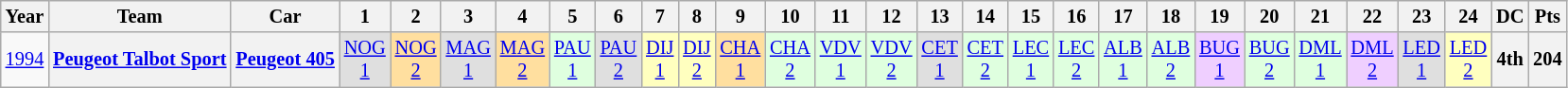<table class="wikitable" style="text-align:center; font-size:85%">
<tr>
<th>Year</th>
<th>Team</th>
<th>Car</th>
<th>1</th>
<th>2</th>
<th>3</th>
<th>4</th>
<th>5</th>
<th>6</th>
<th>7</th>
<th>8</th>
<th>9</th>
<th>10</th>
<th>11</th>
<th>12</th>
<th>13</th>
<th>14</th>
<th>15</th>
<th>16</th>
<th>17</th>
<th>18</th>
<th>19</th>
<th>20</th>
<th>21</th>
<th>22</th>
<th>23</th>
<th>24</th>
<th>DC</th>
<th>Pts</th>
</tr>
<tr>
<td><a href='#'>1994</a></td>
<th nowrap><a href='#'>Peugeot Talbot Sport</a></th>
<th nowrap><a href='#'>Peugeot 405</a></th>
<td style="background:#DFDFDF;"><a href='#'>NOG<br>1</a><br></td>
<td style="background:#FFDF9F;"><a href='#'>NOG<br>2</a><br></td>
<td style="background:#DFDFDF;"><a href='#'>MAG<br>1</a><br></td>
<td style="background:#FFDF9F;"><a href='#'>MAG<br>2</a><br></td>
<td style="background:#DFFFDF;"><a href='#'>PAU<br>1</a><br></td>
<td style="background:#DFDFDF;"><a href='#'>PAU<br>2</a><br></td>
<td style="background:#FFFFBF;"><a href='#'>DIJ<br>1</a><br></td>
<td style="background:#FFFFBF;"><a href='#'>DIJ<br>2</a><br></td>
<td style="background:#FFDF9F;"><a href='#'>CHA<br>1</a><br></td>
<td style="background:#DFFFDF;"><a href='#'>CHA<br>2</a><br></td>
<td style="background:#DFFFDF;"><a href='#'>VDV<br>1</a><br></td>
<td style="background:#DFFFDF;"><a href='#'>VDV<br>2</a><br></td>
<td style="background:#DFDFDF;"><a href='#'>CET<br>1</a><br></td>
<td style="background:#DFFFDF;"><a href='#'>CET<br>2</a><br></td>
<td style="background:#DFFFDF;"><a href='#'>LEC<br>1</a><br></td>
<td style="background:#DFFFDF;"><a href='#'>LEC<br>2</a><br></td>
<td style="background:#DFFFDF;"><a href='#'>ALB<br>1</a><br></td>
<td style="background:#DFFFDF;"><a href='#'>ALB<br>2</a><br></td>
<td style="background:#EFCFFF;"><a href='#'>BUG<br>1</a><br></td>
<td style="background:#DFFFDF;"><a href='#'>BUG<br>2</a><br></td>
<td style="background:#DFFFDF;"><a href='#'>DML<br>1</a><br></td>
<td style="background:#EFCFFF;"><a href='#'>DML<br>2</a><br></td>
<td style="background:#DFDFDF;"><a href='#'>LED<br>1</a><br></td>
<td style="background:#FFFFBF;"><a href='#'>LED<br>2</a><br></td>
<th>4th</th>
<th>204</th>
</tr>
</table>
